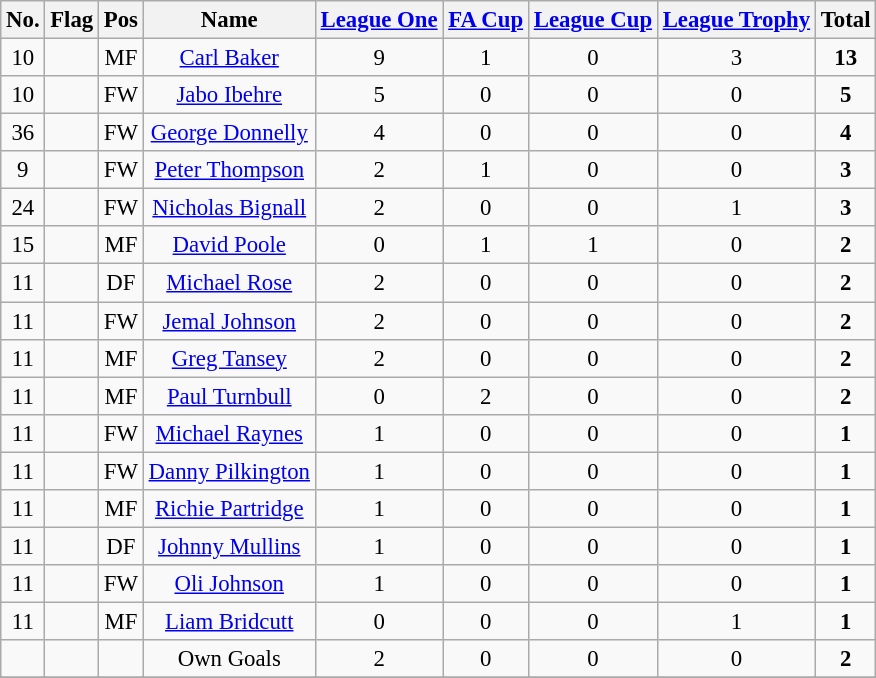<table class="wikitable sortable" style="text-align:center; font-size:95%">
<tr>
<th>No.</th>
<th>Flag</th>
<th>Pos</th>
<th>Name</th>
<th><a href='#'>League One</a></th>
<th><a href='#'>FA Cup</a></th>
<th><a href='#'>League Cup</a></th>
<th><a href='#'>League Trophy</a></th>
<th>Total</th>
</tr>
<tr>
<td>10</td>
<td></td>
<td>MF</td>
<td><a href='#'>Carl Baker</a></td>
<td>9</td>
<td>1</td>
<td>0</td>
<td>3</td>
<td><strong>13</strong></td>
</tr>
<tr>
<td>10</td>
<td></td>
<td>FW</td>
<td><a href='#'>Jabo Ibehre</a></td>
<td>5</td>
<td>0</td>
<td>0</td>
<td>0</td>
<td><strong>5</strong></td>
</tr>
<tr>
<td>36</td>
<td></td>
<td>FW</td>
<td><a href='#'>George Donnelly</a></td>
<td>4</td>
<td>0</td>
<td>0</td>
<td>0</td>
<td><strong>4</strong></td>
</tr>
<tr>
<td>9</td>
<td></td>
<td>FW</td>
<td><a href='#'>Peter Thompson</a></td>
<td>2</td>
<td>1</td>
<td>0</td>
<td>0</td>
<td><strong>3</strong></td>
</tr>
<tr>
<td>24</td>
<td></td>
<td>FW</td>
<td><a href='#'>Nicholas Bignall</a></td>
<td>2</td>
<td>0</td>
<td>0</td>
<td>1</td>
<td><strong>3</strong></td>
</tr>
<tr>
<td>15</td>
<td></td>
<td>MF</td>
<td><a href='#'>David Poole</a></td>
<td>0</td>
<td>1</td>
<td>1</td>
<td>0</td>
<td><strong>2</strong></td>
</tr>
<tr>
<td>11</td>
<td></td>
<td>DF</td>
<td><a href='#'>Michael Rose</a></td>
<td>2</td>
<td>0</td>
<td>0</td>
<td>0</td>
<td><strong>2</strong></td>
</tr>
<tr>
<td>11</td>
<td></td>
<td>FW</td>
<td><a href='#'>Jemal Johnson</a></td>
<td>2</td>
<td>0</td>
<td>0</td>
<td>0</td>
<td><strong>2</strong></td>
</tr>
<tr>
<td>11</td>
<td></td>
<td>MF</td>
<td><a href='#'>Greg Tansey</a></td>
<td>2</td>
<td>0</td>
<td>0</td>
<td>0</td>
<td><strong>2</strong></td>
</tr>
<tr>
<td>11</td>
<td></td>
<td>MF</td>
<td><a href='#'>Paul Turnbull</a></td>
<td>0</td>
<td>2</td>
<td>0</td>
<td>0</td>
<td><strong>2</strong></td>
</tr>
<tr>
<td>11</td>
<td></td>
<td>FW</td>
<td><a href='#'>Michael Raynes</a></td>
<td>1</td>
<td>0</td>
<td>0</td>
<td>0</td>
<td><strong>1</strong></td>
</tr>
<tr>
<td>11</td>
<td></td>
<td>FW</td>
<td><a href='#'>Danny Pilkington</a></td>
<td>1</td>
<td>0</td>
<td>0</td>
<td>0</td>
<td><strong>1</strong></td>
</tr>
<tr>
<td>11</td>
<td></td>
<td>MF</td>
<td><a href='#'>Richie Partridge</a></td>
<td>1</td>
<td>0</td>
<td>0</td>
<td>0</td>
<td><strong>1</strong></td>
</tr>
<tr>
<td>11</td>
<td></td>
<td>DF</td>
<td><a href='#'>Johnny Mullins</a></td>
<td>1</td>
<td>0</td>
<td>0</td>
<td>0</td>
<td><strong>1</strong></td>
</tr>
<tr>
<td>11</td>
<td></td>
<td>FW</td>
<td><a href='#'>Oli Johnson</a></td>
<td>1</td>
<td>0</td>
<td>0</td>
<td>0</td>
<td><strong>1</strong></td>
</tr>
<tr>
<td>11</td>
<td></td>
<td>MF</td>
<td><a href='#'>Liam Bridcutt</a></td>
<td>0</td>
<td>0</td>
<td>0</td>
<td>1</td>
<td><strong>1</strong></td>
</tr>
<tr>
<td></td>
<td></td>
<td></td>
<td>Own Goals</td>
<td>2</td>
<td>0</td>
<td>0</td>
<td>0</td>
<td><strong>2</strong></td>
</tr>
<tr>
</tr>
</table>
